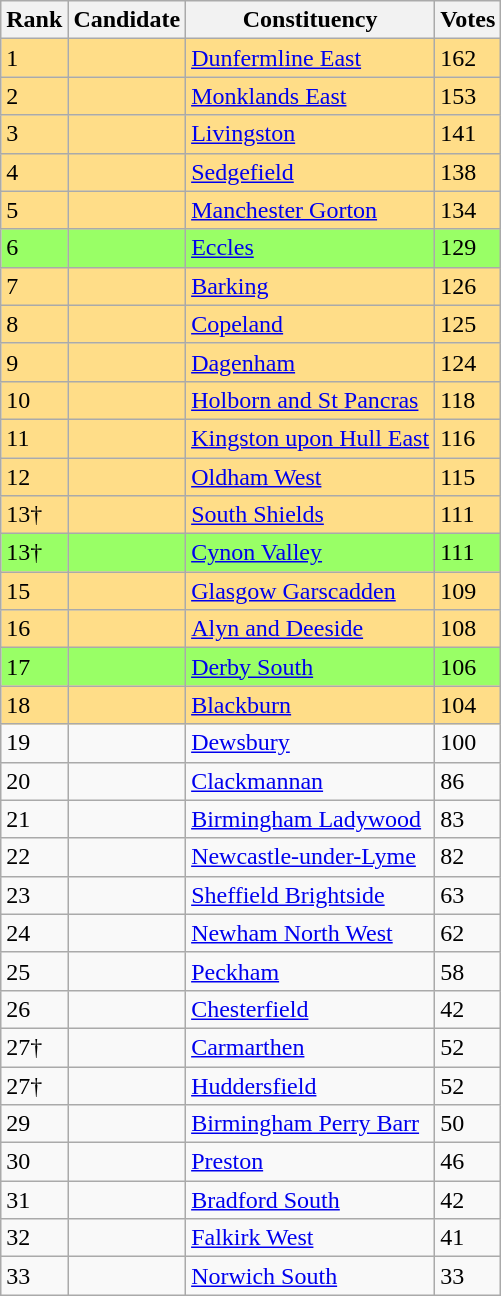<table class="wikitable sortable">
<tr>
<th>Rank<br></th>
<th>Candidate<br></th>
<th>Constituency<br></th>
<th>Votes<br></th>
</tr>
<tr bgcolor=ffdd88>
<td>1</td>
<td></td>
<td><a href='#'>Dunfermline East</a></td>
<td>162</td>
</tr>
<tr bgcolor=ffdd88>
<td>2</td>
<td></td>
<td><a href='#'>Monklands East</a></td>
<td>153</td>
</tr>
<tr bgcolor=ffdd88>
<td>3</td>
<td></td>
<td><a href='#'>Livingston</a></td>
<td>141</td>
</tr>
<tr bgcolor=ffdd88>
<td>4</td>
<td></td>
<td><a href='#'>Sedgefield</a></td>
<td>138</td>
</tr>
<tr bgcolor=ffdd88>
<td>5</td>
<td></td>
<td><a href='#'>Manchester Gorton</a></td>
<td>134</td>
</tr>
<tr bgcolor=99ff66>
<td>6</td>
<td></td>
<td><a href='#'>Eccles</a></td>
<td>129</td>
</tr>
<tr bgcolor=ffdd88>
<td>7</td>
<td></td>
<td><a href='#'>Barking</a></td>
<td>126</td>
</tr>
<tr bgcolor=ffdd88>
<td>8</td>
<td></td>
<td><a href='#'>Copeland</a></td>
<td>125</td>
</tr>
<tr bgcolor=ffdd88>
<td>9</td>
<td></td>
<td><a href='#'>Dagenham</a></td>
<td>124</td>
</tr>
<tr bgcolor=ffdd88>
<td>10</td>
<td></td>
<td><a href='#'>Holborn and St Pancras</a></td>
<td>118</td>
</tr>
<tr bgcolor=ffdd88>
<td>11</td>
<td></td>
<td><a href='#'>Kingston upon Hull East</a></td>
<td>116</td>
</tr>
<tr bgcolor=ffdd88>
<td>12</td>
<td></td>
<td><a href='#'>Oldham West</a></td>
<td>115</td>
</tr>
<tr bgcolor=ffdd88>
<td>13†</td>
<td></td>
<td><a href='#'>South Shields</a></td>
<td>111</td>
</tr>
<tr bgcolor=99ff66>
<td>13†</td>
<td></td>
<td><a href='#'>Cynon Valley</a></td>
<td>111</td>
</tr>
<tr bgcolor=ffdd88>
<td>15</td>
<td></td>
<td><a href='#'>Glasgow Garscadden</a></td>
<td>109</td>
</tr>
<tr bgcolor=ffdd88>
<td>16</td>
<td></td>
<td><a href='#'>Alyn and Deeside</a></td>
<td>108</td>
</tr>
<tr bgcolor=99ff66>
<td>17</td>
<td></td>
<td><a href='#'>Derby South</a></td>
<td>106</td>
</tr>
<tr bgcolor=ffdd88>
<td>18</td>
<td></td>
<td><a href='#'>Blackburn</a></td>
<td>104</td>
</tr>
<tr>
<td>19</td>
<td></td>
<td><a href='#'>Dewsbury</a></td>
<td>100</td>
</tr>
<tr>
<td>20</td>
<td></td>
<td><a href='#'>Clackmannan</a></td>
<td>86</td>
</tr>
<tr>
<td>21</td>
<td></td>
<td><a href='#'>Birmingham Ladywood</a></td>
<td>83</td>
</tr>
<tr>
<td>22</td>
<td></td>
<td><a href='#'>Newcastle-under-Lyme</a></td>
<td>82</td>
</tr>
<tr>
<td>23</td>
<td></td>
<td><a href='#'>Sheffield Brightside</a></td>
<td>63</td>
</tr>
<tr>
<td>24</td>
<td></td>
<td><a href='#'>Newham North West</a></td>
<td>62</td>
</tr>
<tr>
<td>25</td>
<td></td>
<td><a href='#'>Peckham</a></td>
<td>58</td>
</tr>
<tr>
<td>26</td>
<td></td>
<td><a href='#'>Chesterfield</a></td>
<td>42</td>
</tr>
<tr>
<td>27†</td>
<td></td>
<td><a href='#'>Carmarthen</a></td>
<td>52</td>
</tr>
<tr>
<td>27†</td>
<td></td>
<td><a href='#'>Huddersfield</a></td>
<td>52</td>
</tr>
<tr>
<td>29</td>
<td></td>
<td><a href='#'>Birmingham Perry Barr</a></td>
<td>50</td>
</tr>
<tr>
<td>30</td>
<td></td>
<td><a href='#'>Preston</a></td>
<td>46</td>
</tr>
<tr>
<td>31</td>
<td></td>
<td><a href='#'>Bradford South</a></td>
<td>42</td>
</tr>
<tr>
<td>32</td>
<td></td>
<td><a href='#'>Falkirk West</a></td>
<td>41</td>
</tr>
<tr>
<td>33</td>
<td></td>
<td><a href='#'>Norwich South</a></td>
<td>33</td>
</tr>
</table>
